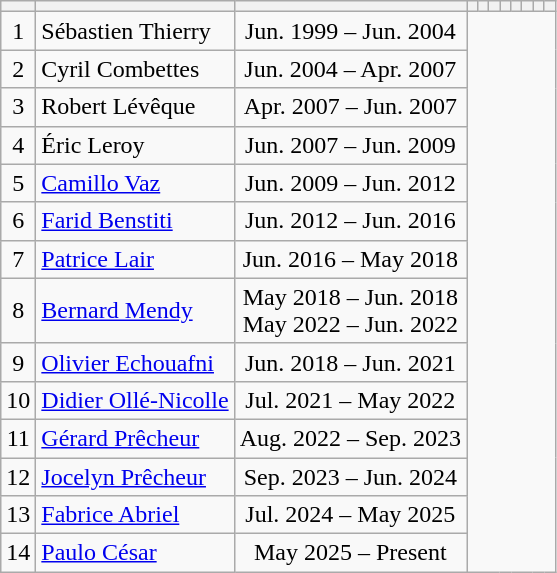<table class="wikitable plainrowheaders sortable" style="text-align:center">
<tr>
<th></th>
<th></th>
<th></th>
<th></th>
<th></th>
<th></th>
<th></th>
<th></th>
<th></th>
<th></th>
<th></th>
</tr>
<tr>
<td>1</td>
<td align="left"> Sébastien Thierry</td>
<td>Jun. 1999 – Jun. 2004<br></td>
</tr>
<tr>
<td>2</td>
<td align="left"> Cyril Combettes</td>
<td>Jun. 2004 – Apr. 2007<br></td>
</tr>
<tr>
<td>3</td>
<td align="left"> Robert Lévêque</td>
<td>Apr. 2007 – Jun. 2007<br></td>
</tr>
<tr>
<td>4</td>
<td align="left"> Éric Leroy</td>
<td>Jun. 2007 – Jun. 2009<br></td>
</tr>
<tr>
<td>5</td>
<td align="left"> <a href='#'>Camillo Vaz</a></td>
<td>Jun. 2009 – Jun. 2012<br></td>
</tr>
<tr>
<td>6</td>
<td align="left"> <a href='#'>Farid Benstiti</a></td>
<td>Jun. 2012 – Jun. 2016<br></td>
</tr>
<tr>
<td>7</td>
<td align="left"> <a href='#'>Patrice Lair</a></td>
<td>Jun. 2016 – May 2018<br></td>
</tr>
<tr>
<td>8</td>
<td align="left"> <a href='#'>Bernard Mendy</a></td>
<td>May 2018 – Jun. 2018<br>May 2022 – Jun. 2022<br></td>
</tr>
<tr>
<td>9</td>
<td align="left"> <a href='#'>Olivier Echouafni</a></td>
<td>Jun. 2018 – Jun. 2021<br></td>
</tr>
<tr>
<td>10</td>
<td align="left"> <a href='#'>Didier Ollé-Nicolle</a></td>
<td>Jul. 2021 – May 2022<br></td>
</tr>
<tr>
<td>11</td>
<td align="left"> <a href='#'>Gérard Prêcheur</a></td>
<td>Aug. 2022 – Sep. 2023<br></td>
</tr>
<tr>
<td>12</td>
<td align="left"> <a href='#'>Jocelyn Prêcheur</a></td>
<td>Sep. 2023 – Jun. 2024<br></td>
</tr>
<tr>
<td>13</td>
<td align="left"> <a href='#'>Fabrice Abriel</a></td>
<td>Jul. 2024 – May 2025<br></td>
</tr>
<tr>
<td>14</td>
<td align="left"> <a href='#'>Paulo César</a></td>
<td>May 2025 – Present<br></td>
</tr>
</table>
